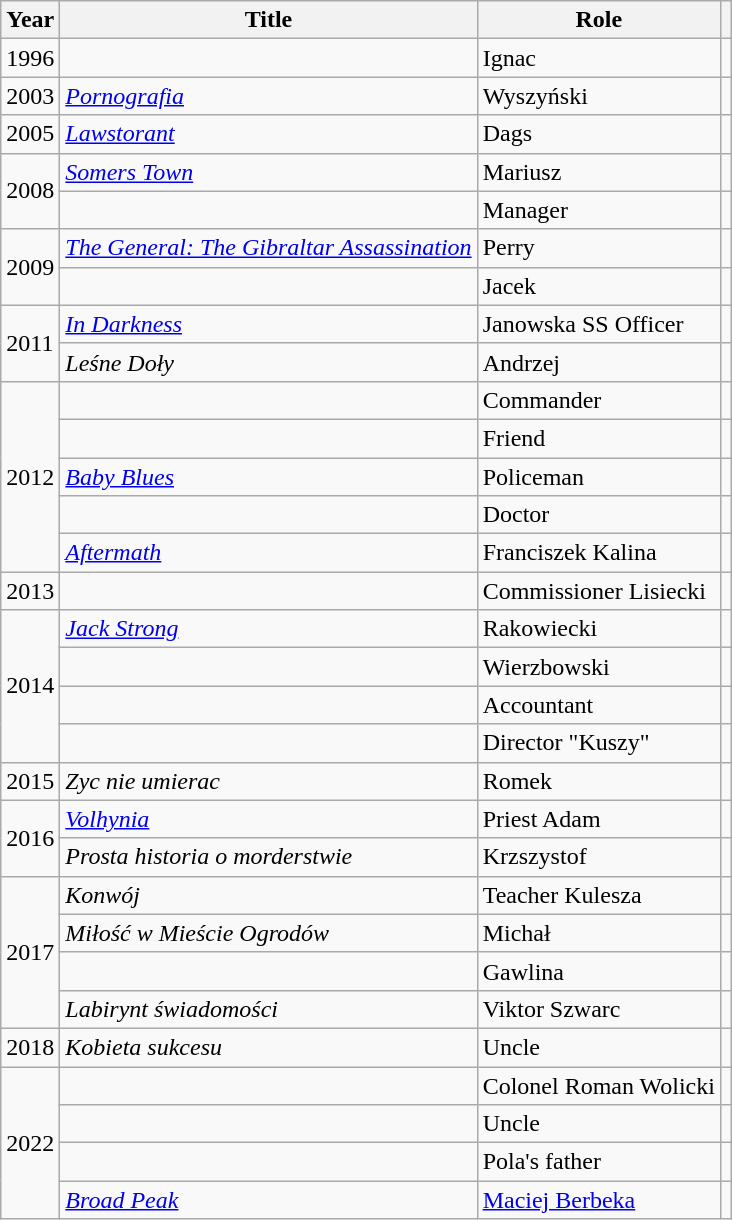<table class="wikitable sortable">
<tr>
<th>Year</th>
<th>Title</th>
<th>Role</th>
<th class="unsortable"></th>
</tr>
<tr>
<td>1996</td>
<td><em></em></td>
<td>Ignac</td>
<td></td>
</tr>
<tr>
<td>2003</td>
<td><em><a href='#'>Pornografia</a></em></td>
<td>Wyszyński</td>
<td></td>
</tr>
<tr>
<td>2005</td>
<td><em><a href='#'>Lawstorant</a></em></td>
<td>Dags</td>
<td></td>
</tr>
<tr>
<td rowspan="2">2008</td>
<td><em><a href='#'>Somers Town</a></em></td>
<td>Mariusz</td>
<td></td>
</tr>
<tr>
<td><em></em></td>
<td>Manager</td>
<td></td>
</tr>
<tr>
<td rowspan="2">2009</td>
<td><em><a href='#'>The General: The Gibraltar Assassination</a></em></td>
<td>Perry</td>
<td></td>
</tr>
<tr>
<td><em></em></td>
<td>Jacek</td>
<td></td>
</tr>
<tr>
<td rowspan="2">2011</td>
<td><em><a href='#'>In Darkness</a></em></td>
<td>Janowska SS Officer</td>
<td></td>
</tr>
<tr>
<td><em>Leśne Doły</em></td>
<td>Andrzej</td>
<td></td>
</tr>
<tr>
<td rowspan="5">2012</td>
<td><em></em></td>
<td>Commander</td>
<td></td>
</tr>
<tr>
<td><em></em></td>
<td>Friend</td>
<td></td>
</tr>
<tr>
<td><em><a href='#'>Baby Blues</a></em></td>
<td>Policeman</td>
<td></td>
</tr>
<tr>
<td><em></em></td>
<td>Doctor</td>
<td></td>
</tr>
<tr>
<td><em><a href='#'>Aftermath</a></em></td>
<td>Franciszek Kalina</td>
<td></td>
</tr>
<tr>
<td>2013</td>
<td><em></em></td>
<td>Commissioner Lisiecki</td>
<td></td>
</tr>
<tr>
<td rowspan="4">2014</td>
<td><em><a href='#'>Jack Strong</a></em></td>
<td>Rakowiecki</td>
<td></td>
</tr>
<tr>
<td><em></em></td>
<td>Wierzbowski</td>
<td></td>
</tr>
<tr>
<td><em></em></td>
<td>Accountant</td>
<td></td>
</tr>
<tr>
<td><em></em></td>
<td>Director "Kuszy"</td>
<td></td>
</tr>
<tr>
<td>2015</td>
<td><em>Zyc nie umierac</em></td>
<td>Romek</td>
<td></td>
</tr>
<tr>
<td rowspan="2">2016</td>
<td><em><a href='#'>Volhynia</a></em></td>
<td>Priest Adam</td>
<td></td>
</tr>
<tr>
<td><em>Prosta historia o morderstwie</em></td>
<td>Krzszystof</td>
<td></td>
</tr>
<tr>
<td rowspan="4">2017</td>
<td><em>Konwój</em></td>
<td>Teacher Kulesza</td>
<td></td>
</tr>
<tr>
<td><em>Miłość w Mieście Ogrodów</em></td>
<td>Michał</td>
<td></td>
</tr>
<tr>
<td><em></em></td>
<td>Gawlina</td>
<td></td>
</tr>
<tr>
<td><em>Labirynt świadomości</em></td>
<td>Viktor Szwarc</td>
<td></td>
</tr>
<tr>
<td>2018</td>
<td><em>Kobieta sukcesu</em></td>
<td>Uncle</td>
<td></td>
</tr>
<tr>
<td rowspan="4">2022</td>
<td><em></em></td>
<td>Colonel Roman Wolicki</td>
<td></td>
</tr>
<tr>
<td><em></em></td>
<td>Uncle</td>
<td></td>
</tr>
<tr>
<td><em></em></td>
<td>Pola's father</td>
<td></td>
</tr>
<tr>
<td><em><a href='#'>Broad Peak</a></em></td>
<td><a href='#'>Maciej Berbeka</a></td>
<td></td>
</tr>
</table>
